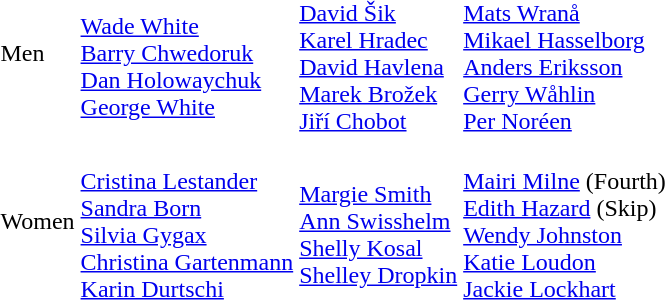<table>
<tr>
<td>Men</td>
<td><strong></strong><br><a href='#'>Wade White</a><br><a href='#'>Barry Chwedoruk</a><br><a href='#'>Dan Holowaychuk</a><br><a href='#'>George White</a></td>
<td><strong></strong><br><a href='#'>David Šik</a><br><a href='#'>Karel Hradec</a><br><a href='#'>David Havlena</a><br><a href='#'>Marek Brožek</a><br><a href='#'>Jiří Chobot</a></td>
<td><strong></strong><br><a href='#'>Mats Wranå</a><br><a href='#'>Mikael Hasselborg</a><br><a href='#'>Anders Eriksson</a><br><a href='#'>Gerry Wåhlin</a><br><a href='#'>Per Noréen</a></td>
</tr>
<tr>
<td>Women</td>
<td><strong></strong><br><a href='#'>Cristina Lestander</a><br><a href='#'>Sandra Born</a><br><a href='#'>Silvia Gygax</a><br><a href='#'>Christina Gartenmann</a><br><a href='#'>Karin Durtschi</a></td>
<td><strong></strong><br><a href='#'>Margie Smith</a><br><a href='#'>Ann Swisshelm</a><br><a href='#'>Shelly Kosal</a><br><a href='#'>Shelley Dropkin</a></td>
<td><strong></strong><br><a href='#'>Mairi Milne</a> (Fourth)<br><a href='#'>Edith Hazard</a> (Skip)<br><a href='#'>Wendy Johnston</a><br><a href='#'>Katie Loudon</a><br><a href='#'>Jackie Lockhart</a></td>
</tr>
</table>
